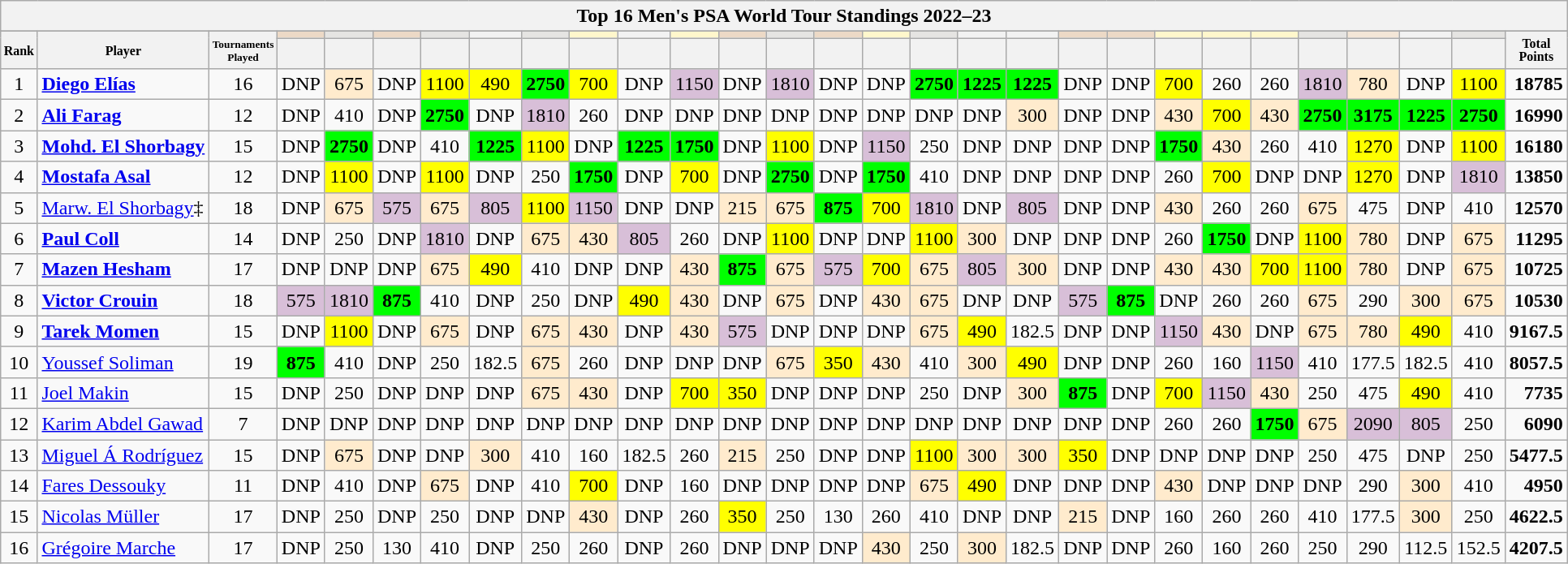<table class="wikitable sortable">
<tr>
<th colspan=30 align="center">Top 16 Men's PSA World Tour Standings 2022–23</th>
</tr>
<tr>
</tr>
<tr style="font-size:8pt;font-weight:bold">
<th rowspan=2 align="center">Rank</th>
<th rowspan=2 align="center">Player</th>
<th rowspan=2 align="center"><small>Tournaments<br>Played</small></th>
<th style="background:#ecd9c6;"><small></small></th>
<th style="background:#E5E4E2;"><small></small></th>
<th style="background:#ecd9c6;"><small></small></th>
<th style="background:#E5E4E2;"><small></small></th>
<th style="background:#f2f2f2;"><small></small></th>
<th style="background:#E5E4E2;"><small></small></th>
<th style="background:#fff7cc;"><small></small></th>
<th style="background:#f2f2f2;"><small></small></th>
<th style="background:#fff7cc;"><small></small></th>
<th style="background:#ecd9c6;"><small></small></th>
<th style="background:#E5E4E2;"><small></small></th>
<th style="background:#ecd9c6;"><small></small></th>
<th style="background:#fff7cc;"><small></small></th>
<th style="background:#E5E4E2;"><small></small></th>
<th style="background:#f2f2f2;"><small></small></th>
<th style="background:#f2f2f2;"><small></small></th>
<th style="background:#ecd9c6;"><small></small></th>
<th style="background:#ecd9c6;"><small></small></th>
<th style="background:#fff7cc;"><small></small></th>
<th style="background:#fff7cc;"><small></small></th>
<th style="background:#fff7cc;"><small></small></th>
<th style="background:#E5E4E2;"><small></small></th>
<th style="background:#F3E6D7;"><small></small></th>
<th style="background:#f2f2f2;"><small></small></th>
<th style="background:#E5E4E2;"><small></small></th>
<th rowspan=2 align="center">Total<br>Points</th>
</tr>
<tr>
<th data-sort-type=number> </th>
<th data-sort-type=number></th>
<th data-sort-type=number></th>
<th data-sort-type=number></th>
<th data-sort-type=number></th>
<th data-sort-type=number></th>
<th data-sort-type=number></th>
<th data-sort-type=number></th>
<th data-sort-type=number></th>
<th data-sort-type=number></th>
<th data-sort-type=number></th>
<th data-sort-type=number></th>
<th data-sort-type=number></th>
<th data-sort-type=number></th>
<th data-sort-type=number></th>
<th data-sort-type=number></th>
<th data-sort-type=number></th>
<th data-sort-type=number></th>
<th data-sort-type=number></th>
<th data-sort-type=number></th>
<th data-sort-type=number></th>
<th data-sort-type=number></th>
<th data-sort-type=number></th>
<th data-sort-type=number></th>
<th data-sort-type=number></th>
</tr>
<tr>
<td align=center>1</td>
<td> <strong><a href='#'>Diego Elías</a></strong></td>
<td align=center>16</td>
<td align=center>DNP</td>
<td align=center style="background:#ffebcd">675</td>
<td align=center>DNP</td>
<td align=center style="background:#ffff00">1100</td>
<td align=center style="background:#ffff00">490</td>
<td align=center style="background:#00ff00"><strong>2750</strong></td>
<td align=center style="background:#ffff00">700</td>
<td align=center>DNP</td>
<td align=center style="background:#D8BFD8">1150</td>
<td align=center>DNP</td>
<td align=center style="background:#D8BFD8">1810</td>
<td align=center>DNP</td>
<td align=center>DNP</td>
<td align=center style="background:#00ff00"><strong>2750</strong></td>
<td align=center style="background:#00ff00"><strong>1225</strong></td>
<td align=center style="background:#00ff00"><strong>1225</strong></td>
<td align=center>DNP</td>
<td align=center>DNP</td>
<td align=center style="background:#ffff00">700</td>
<td align=center>260</td>
<td align=center>260</td>
<td align=center style="background:#D8BFD8">1810</td>
<td align=center style="background:#ffebcd">780</td>
<td align=center>DNP</td>
<td align=center style="background:#ffff00">1100</td>
<td align=right><strong>18785</strong></td>
</tr>
<tr>
<td align=center>2</td>
<td> <strong><a href='#'>Ali Farag</a></strong></td>
<td align=center>12</td>
<td align=center>DNP</td>
<td align=center>410</td>
<td align=center>DNP</td>
<td align=center style="background:#00ff00"><strong>2750</strong></td>
<td align=center>DNP</td>
<td align=center style="background:#D8BFD8">1810</td>
<td align=center>260</td>
<td align=center>DNP</td>
<td align=center>DNP</td>
<td align=center>DNP</td>
<td align=center>DNP</td>
<td align=center>DNP</td>
<td align=center>DNP</td>
<td align=center>DNP</td>
<td align=center>DNP</td>
<td align=center style="background:#ffebcd">300</td>
<td align=center>DNP</td>
<td align=center>DNP</td>
<td align=center style="background:#ffebcd">430</td>
<td align=center style="background:#ffff00">700</td>
<td align=center style="background:#ffebcd">430</td>
<td align=center style="background:#00ff00"><strong>2750</strong></td>
<td align=center style="background:#00ff00"><strong>3175</strong></td>
<td align=center style="background:#00ff00"><strong>1225</strong></td>
<td align=center style="background:#00ff00"><strong>2750</strong></td>
<td align=right><strong>16990</strong></td>
</tr>
<tr>
<td align=center>3</td>
<td nowrap> <strong><a href='#'>Mohd. El Shorbagy</a></strong></td>
<td align=center>15</td>
<td align=center>DNP</td>
<td align=center style="background:#00ff00"><strong>2750</strong></td>
<td align=center>DNP</td>
<td align=center>410</td>
<td align=center style="background:#00ff00"><strong>1225</strong></td>
<td align=center style="background:#ffff00">1100</td>
<td align=center>DNP</td>
<td align=center style="background:#00ff00"><strong>1225</strong></td>
<td align=center style="background:#00ff00"><strong>1750</strong></td>
<td align=center>DNP</td>
<td align=center style="background:#ffff00">1100</td>
<td align=center>DNP</td>
<td align=center style="background:#D8BFD8">1150</td>
<td align=center>250</td>
<td align=center>DNP</td>
<td align=center>DNP</td>
<td align=center>DNP</td>
<td align=center>DNP</td>
<td align=center style="background:#00ff00"><strong>1750</strong></td>
<td align=center style="background:#ffebcd">430</td>
<td align=center>260</td>
<td align=center>410</td>
<td align=center style="background:#ffff00">1270</td>
<td align=center>DNP</td>
<td align=center style="background:#ffff00">1100</td>
<td align=right><strong>16180</strong></td>
</tr>
<tr>
<td align=center>4</td>
<td> <strong><a href='#'>Mostafa Asal</a></strong></td>
<td align=center>12</td>
<td align=center>DNP</td>
<td align=center style="background:#ffff00">1100</td>
<td align=center>DNP</td>
<td align=center style="background:#ffff00">1100</td>
<td align=center>DNP</td>
<td align=center>250</td>
<td align=center style="background:#00ff00"><strong>1750</strong></td>
<td align=center>DNP</td>
<td align=center style="background:#ffff00">700</td>
<td align=center>DNP</td>
<td align=center style="background:#00ff00"><strong>2750</strong></td>
<td align=center>DNP</td>
<td align=center style="background:#00ff00"><strong>1750</strong></td>
<td align=center>410</td>
<td align=center>DNP</td>
<td align=center>DNP</td>
<td align=center>DNP</td>
<td align=center>DNP</td>
<td align=center>260</td>
<td align=center style="background:#ffff00">700</td>
<td align=center>DNP</td>
<td align=center>DNP</td>
<td align=center style="background:#ffff00">1270</td>
<td align=center>DNP</td>
<td align=center style="background:#D8BFD8">1810</td>
<td align=right><strong>13850</strong></td>
</tr>
<tr>
<td align=center>5</td>
<td> <a href='#'>Marw. El Shorbagy</a>‡</td>
<td align=center>18</td>
<td align=center>DNP</td>
<td align=center style="background:#ffebcd">675</td>
<td align=center style="background:#D8BFD8">575</td>
<td align=center style="background:#ffebcd">675</td>
<td align=center style="background:#D8BFD8">805</td>
<td align=center style="background:#ffff00">1100</td>
<td align=center style="background:#D8BFD8">1150</td>
<td align=center>DNP</td>
<td align=center>DNP</td>
<td align=center style="background:#ffebcd">215</td>
<td align=center style="background:#ffebcd">675</td>
<td align=center style="background:#00ff00"><strong>875</strong></td>
<td align=center style="background:#ffff00">700</td>
<td align=center style="background:#D8BFD8">1810</td>
<td align=center>DNP</td>
<td align=center style="background:#D8BFD8">805</td>
<td align=center>DNP</td>
<td align=center>DNP</td>
<td align=center style="background:#ffebcd">430</td>
<td align=center>260</td>
<td align=center>260</td>
<td align=center style="background:#ffebcd">675</td>
<td align=center>475</td>
<td align=center>DNP</td>
<td align=center>410</td>
<td align=right><strong>12570</strong></td>
</tr>
<tr>
<td align=center>6</td>
<td> <strong><a href='#'>Paul Coll</a></strong></td>
<td align=center>14</td>
<td align=center>DNP</td>
<td align=center>250</td>
<td align=center>DNP</td>
<td align=center style="background:#D8BFD8">1810</td>
<td align=center>DNP</td>
<td align=center style="background:#ffebcd">675</td>
<td align=center style="background:#ffebcd">430</td>
<td align=center style="background:#D8BFD8">805</td>
<td align=center>260</td>
<td align=center>DNP</td>
<td align=center style="background:#ffff00">1100</td>
<td align=center>DNP</td>
<td align=center>DNP</td>
<td align=center style="background:#ffff00">1100</td>
<td align=center style="background:#ffebcd">300</td>
<td align=center>DNP</td>
<td align=center>DNP</td>
<td align=center>DNP</td>
<td align=center>260</td>
<td align=center style="background:#00ff00"><strong>1750</strong></td>
<td align=center>DNP</td>
<td align=center style="background:#ffff00">1100</td>
<td align=center style="background:#ffebcd">780</td>
<td align=center>DNP</td>
<td align=center style="background:#ffebcd">675</td>
<td align=right><strong>11295</strong></td>
</tr>
<tr>
<td align=center>7</td>
<td> <strong><a href='#'>Mazen Hesham</a></strong></td>
<td align=center>17</td>
<td align=center>DNP</td>
<td align=center>DNP</td>
<td align=center>DNP</td>
<td align=center style="background:#ffebcd">675</td>
<td align=center style="background:#ffff00">490</td>
<td align=center>410</td>
<td align=center>DNP</td>
<td align=center>DNP</td>
<td align=center style="background:#ffebcd">430</td>
<td align=center style="background:#00ff00"><strong>875</strong></td>
<td align=center style="background:#ffebcd">675</td>
<td align=center style="background:#D8BFD8">575</td>
<td align=center style="background:#ffff00">700</td>
<td align=center style="background:#ffebcd">675</td>
<td align=center style="background:#D8BFD8">805</td>
<td align=center style="background:#ffebcd">300</td>
<td align=center>DNP</td>
<td align=center>DNP</td>
<td align=center style="background:#ffebcd">430</td>
<td align=center style="background:#ffebcd">430</td>
<td align=center style="background:#ffff00">700</td>
<td align=center style="background:#ffff00">1100</td>
<td align=center style="background:#ffebcd">780</td>
<td align=center>DNP</td>
<td align=center style="background:#ffebcd">675</td>
<td align=right><strong>10725</strong></td>
</tr>
<tr>
<td align=center>8</td>
<td> <strong><a href='#'>Victor Crouin</a></strong></td>
<td align=center>18</td>
<td align=center style="background:#D8BFD8">575</td>
<td align=center style="background:#D8BFD8">1810</td>
<td align=center style="background:#00ff00"><strong>875</strong></td>
<td align=center>410</td>
<td align=center>DNP</td>
<td align=center>250</td>
<td align=center>DNP</td>
<td align=center style="background:#ffff00">490</td>
<td align=center style="background:#ffebcd">430</td>
<td align=center>DNP</td>
<td align=center style="background:#ffebcd">675</td>
<td align=center>DNP</td>
<td align=center style="background:#ffebcd">430</td>
<td align=center style="background:#ffebcd">675</td>
<td align=center>DNP</td>
<td align=center>DNP</td>
<td align=center style="background:#D8BFD8">575</td>
<td align=center style="background:#00ff00"><strong>875</strong></td>
<td align=center>DNP</td>
<td align=center>260</td>
<td align=center>260</td>
<td align=center style="background:#ffebcd">675</td>
<td align=center>290</td>
<td align=center style="background:#ffebcd">300</td>
<td align=center style="background:#ffebcd">675</td>
<td align=right><strong>10530</strong></td>
</tr>
<tr>
<td align=center>9</td>
<td> <strong><a href='#'>Tarek Momen</a></strong></td>
<td align=center>15</td>
<td align=center>DNP</td>
<td align=center style="background:#ffff00">1100</td>
<td align=center>DNP</td>
<td align=center style="background:#ffebcd">675</td>
<td align=center>DNP</td>
<td align=center style="background:#ffebcd">675</td>
<td align=center style="background:#ffebcd">430</td>
<td align=center>DNP</td>
<td align=center style="background:#ffebcd">430</td>
<td align=center style="background:#D8BFD8">575</td>
<td align=center>DNP</td>
<td align=center>DNP</td>
<td align=center>DNP</td>
<td align=center style="background:#ffebcd">675</td>
<td align=center style="background:#ffff00">490</td>
<td align=center>182.5</td>
<td align=center>DNP</td>
<td align=center>DNP</td>
<td align=center style="background:#D8BFD8">1150</td>
<td align=center style="background:#ffebcd">430</td>
<td align=center>DNP</td>
<td align=center style="background:#ffebcd">675</td>
<td align=center style="background:#ffebcd">780</td>
<td align=center style="background:#ffff00">490</td>
<td align=center>410</td>
<td align=right><strong>9167.5</strong></td>
</tr>
<tr>
<td align=center>10</td>
<td> <a href='#'>Youssef Soliman</a></td>
<td align=center>19</td>
<td align=center style="background:#00ff00"><strong>875</strong></td>
<td align=center>410</td>
<td align=center>DNP</td>
<td align=center>250</td>
<td align=center>182.5</td>
<td align=center style="background:#ffebcd">675</td>
<td align=center>260</td>
<td align=center>DNP</td>
<td align=center>DNP</td>
<td align=center>DNP</td>
<td align=center style="background:#ffebcd">675</td>
<td align=center style="background:#ffff00">350</td>
<td align=center style="background:#ffebcd">430</td>
<td align=center>410</td>
<td align=center style="background:#ffebcd">300</td>
<td align=center style="background:#ffff00">490</td>
<td align=center>DNP</td>
<td align=center>DNP</td>
<td align=center>260</td>
<td align=center>160</td>
<td align=center style="background:#D8BFD8">1150</td>
<td align=center>410</td>
<td align=center>177.5</td>
<td align=center>182.5</td>
<td align=center>410</td>
<td align=right><strong>8057.5</strong></td>
</tr>
<tr>
<td align=center>11</td>
<td> <a href='#'>Joel Makin</a></td>
<td align=center>15</td>
<td align=center>DNP</td>
<td align=center>250</td>
<td align=center>DNP</td>
<td align=center>DNP</td>
<td align=center>DNP</td>
<td align=center style="background:#ffebcd">675</td>
<td align=center style="background:#ffebcd">430</td>
<td align=center>DNP</td>
<td align=center style="background:#ffff00">700</td>
<td align=center style="background:#ffff00">350</td>
<td align=center>DNP</td>
<td align=center>DNP</td>
<td align=center>DNP</td>
<td align=center>250</td>
<td align=center>DNP</td>
<td align=center style="background:#ffebcd">300</td>
<td align=center style="background:#00ff00"><strong>875</strong></td>
<td align=center>DNP</td>
<td align=center style="background:#ffff00">700</td>
<td align=center style="background:#D8BFD8">1150</td>
<td align=center style="background:#ffebcd">430</td>
<td align=center>250</td>
<td align=center>475</td>
<td align=center style="background:#ffff00">490</td>
<td align=center>410</td>
<td align=right><strong>7735</strong></td>
</tr>
<tr>
<td align=center>12</td>
<td> <a href='#'>Karim Abdel Gawad</a></td>
<td align=center>7</td>
<td align=center>DNP</td>
<td align=center>DNP</td>
<td align=center>DNP</td>
<td align=center>DNP</td>
<td align=center>DNP</td>
<td align=center>DNP</td>
<td align=center>DNP</td>
<td align=center>DNP</td>
<td align=center>DNP</td>
<td align=center>DNP</td>
<td align=center>DNP</td>
<td align=center>DNP</td>
<td align=center>DNP</td>
<td align=center>DNP</td>
<td align=center>DNP</td>
<td align=center>DNP</td>
<td align=center>DNP</td>
<td align=center>DNP</td>
<td align=center>260</td>
<td align=center>260</td>
<td align=center style="background:#00ff00"><strong>1750</strong></td>
<td align=center style="background:#ffebcd">675</td>
<td align=center style="background:#D8BFD8">2090</td>
<td align=center style="background:#D8BFD8">805</td>
<td align=center>250</td>
<td align=right><strong>6090</strong></td>
</tr>
<tr>
<td align=center>13</td>
<td> <a href='#'>Miguel Á Rodríguez</a></td>
<td align=center>15</td>
<td align=center>DNP</td>
<td align=center style="background:#ffebcd">675</td>
<td align=center>DNP</td>
<td align=center>DNP</td>
<td align=center style="background:#ffebcd">300</td>
<td align=center>410</td>
<td align=center>160</td>
<td align=center>182.5</td>
<td align=center>260</td>
<td align=center style="background:#ffebcd">215</td>
<td align=center>250</td>
<td align=center>DNP</td>
<td align=center>DNP</td>
<td align=center style="background:#ffff00">1100</td>
<td align=center style="background:#ffebcd">300</td>
<td align=center style="background:#ffebcd">300</td>
<td align=center style="background:#ffff00">350</td>
<td align=center>DNP</td>
<td align=center>DNP</td>
<td align=center>DNP</td>
<td align=center>DNP</td>
<td align=center>250</td>
<td align=center>475</td>
<td align=center>DNP</td>
<td align=center>250</td>
<td align=right><strong>5477.5</strong></td>
</tr>
<tr>
<td align=center>14</td>
<td> <a href='#'>Fares Dessouky</a></td>
<td align=center>11</td>
<td align=center>DNP</td>
<td align=center>410</td>
<td align=center>DNP</td>
<td align=center style="background:#ffebcd">675</td>
<td align=center>DNP</td>
<td align=center>410</td>
<td align=center style="background:#ffff00">700</td>
<td align=center>DNP</td>
<td align=center>160</td>
<td align=center>DNP</td>
<td align=center>DNP</td>
<td align=center>DNP</td>
<td align=center>DNP</td>
<td align=center style="background:#ffebcd">675</td>
<td align=center style="background:#ffff00">490</td>
<td align=center>DNP</td>
<td align=center>DNP</td>
<td align=center>DNP</td>
<td align=center style="background:#ffebcd">430</td>
<td align=center>DNP</td>
<td align=center>DNP</td>
<td align=center>DNP</td>
<td align=center>290</td>
<td align=center style="background:#ffebcd">300</td>
<td align=center>410</td>
<td align=right><strong>4950</strong></td>
</tr>
<tr>
<td align=center>15</td>
<td> <a href='#'>Nicolas Müller</a></td>
<td align=center>17</td>
<td align=center>DNP</td>
<td align=center>250</td>
<td align=center>DNP</td>
<td align=center>250</td>
<td align=center>DNP</td>
<td align=center>DNP</td>
<td align=center style="background:#ffebcd">430</td>
<td align=center>DNP</td>
<td align=center>260</td>
<td align=center style="background:#ffff00">350</td>
<td align=center>250</td>
<td align=center>130</td>
<td align=center>260</td>
<td align=center>410</td>
<td align=center>DNP</td>
<td align=center>DNP</td>
<td align=center style="background:#ffebcd">215</td>
<td align=center>DNP</td>
<td align=center>160</td>
<td align=center>260</td>
<td align=center>260</td>
<td align=center>410</td>
<td align=center>177.5</td>
<td align=center style="background:#ffebcd">300</td>
<td align=center>250</td>
<td align=right><strong>4622.5</strong></td>
</tr>
<tr>
<td align=center>16</td>
<td> <a href='#'>Grégoire Marche</a></td>
<td align=center>17</td>
<td align=center>DNP</td>
<td align=center>250</td>
<td align=center>130</td>
<td align=center>410</td>
<td align=center>DNP</td>
<td align=center>250</td>
<td align=center>260</td>
<td align=center>DNP</td>
<td align=center>260</td>
<td align=center>DNP</td>
<td align=center>DNP</td>
<td align=center>DNP</td>
<td align=center style="background:#ffebcd">430</td>
<td align=center>250</td>
<td align=center style="background:#ffebcd">300</td>
<td align=center>182.5</td>
<td align=center>DNP</td>
<td align=center>DNP</td>
<td align=center>260</td>
<td align=center>160</td>
<td align=center>260</td>
<td align=center>250</td>
<td align=center>290</td>
<td align=center>112.5</td>
<td align=center>152.5</td>
<td align=right><strong>4207.5</strong><br></td>
</tr>
</table>
